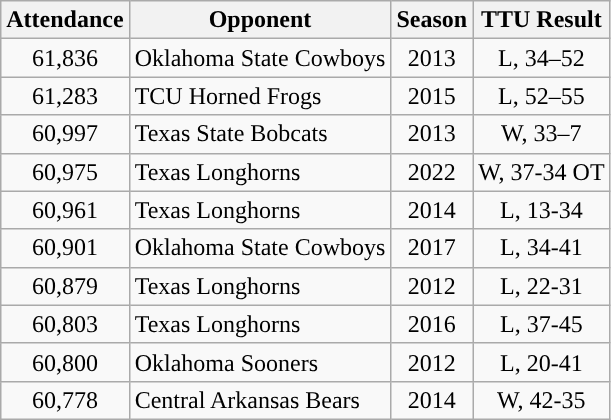<table class="wikitable sortable">
<tr>
<th>Attendance</th>
<th>Opponent</th>
<th>Season</th>
<th>TTU Result</th>
</tr>
<tr>
<td align="center">61,836</td>
<td>Oklahoma State Cowboys</td>
<td align="center">2013</td>
<td align="center">L, 34–52</td>
</tr>
<tr>
<td align="center">61,283</td>
<td>TCU Horned Frogs</td>
<td align="center">2015</td>
<td align="center">L, 52–55</td>
</tr>
<tr>
<td align="center">60,997</td>
<td>Texas State Bobcats</td>
<td align="center">2013</td>
<td align="center">W, 33–7</td>
</tr>
<tr>
<td align="center">60,975</td>
<td>Texas Longhorns</td>
<td align="center">2022</td>
<td align="center">W, 37-34 OT</td>
</tr>
<tr>
<td align="Center">60,961</td>
<td>Texas Longhorns</td>
<td align="center">2014</td>
<td align="center">L, 13-34</td>
</tr>
<tr>
<td align="center">60,901</td>
<td>Oklahoma State Cowboys</td>
<td align="center">2017</td>
<td align="center">L, 34-41</td>
</tr>
<tr>
<td align="center">60,879</td>
<td>Texas Longhorns</td>
<td align="center">2012</td>
<td align="center">L, 22-31</td>
</tr>
<tr>
<td align="center">60,803</td>
<td>Texas Longhorns</td>
<td align="center">2016</td>
<td align="center">L, 37-45</td>
</tr>
<tr>
<td align="center">60,800</td>
<td>Oklahoma Sooners</td>
<td align="center">2012</td>
<td align="center">L, 20-41</td>
</tr>
<tr>
<td align="center">60,778</td>
<td>Central Arkansas Bears</td>
<td align="center">2014</td>
<td align="center">W, 42-35</td>
</tr>
</table>
